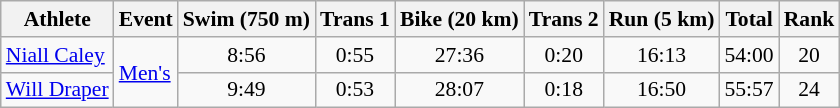<table class="wikitable" border="1" style="font-size:90%">
<tr>
<th>Athlete</th>
<th>Event</th>
<th>Swim (750 m)</th>
<th>Trans 1</th>
<th>Bike (20 km)</th>
<th>Trans 2</th>
<th>Run (5 km)</th>
<th>Total</th>
<th>Rank</th>
</tr>
<tr align=center>
<td align=left><a href='#'>Niall Caley</a></td>
<td align=left rowspan=2><a href='#'>Men's</a></td>
<td>8:56</td>
<td>0:55</td>
<td>27:36</td>
<td>0:20</td>
<td>16:13</td>
<td>54:00</td>
<td>20</td>
</tr>
<tr align=center>
<td align=left><a href='#'>Will Draper</a></td>
<td>9:49</td>
<td>0:53</td>
<td>28:07</td>
<td>0:18</td>
<td>16:50</td>
<td>55:57</td>
<td>24</td>
</tr>
</table>
